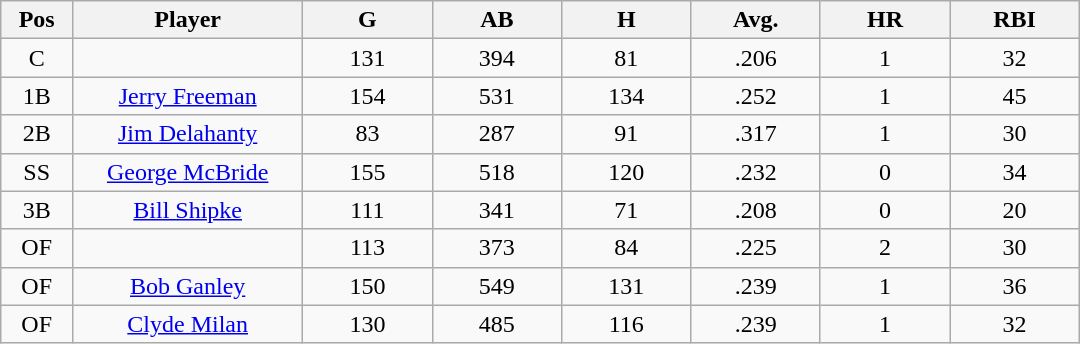<table class="wikitable sortable">
<tr>
<th bgcolor="#DDDDFF" width="5%">Pos</th>
<th bgcolor="#DDDDFF" width="16%">Player</th>
<th bgcolor="#DDDDFF" width="9%">G</th>
<th bgcolor="#DDDDFF" width="9%">AB</th>
<th bgcolor="#DDDDFF" width="9%">H</th>
<th bgcolor="#DDDDFF" width="9%">Avg.</th>
<th bgcolor="#DDDDFF" width="9%">HR</th>
<th bgcolor="#DDDDFF" width="9%">RBI</th>
</tr>
<tr align="center">
<td>C</td>
<td></td>
<td>131</td>
<td>394</td>
<td>81</td>
<td>.206</td>
<td>1</td>
<td>32</td>
</tr>
<tr align="center">
<td>1B</td>
<td><a href='#'>Jerry Freeman</a></td>
<td>154</td>
<td>531</td>
<td>134</td>
<td>.252</td>
<td>1</td>
<td>45</td>
</tr>
<tr align="center">
<td>2B</td>
<td><a href='#'>Jim Delahanty</a></td>
<td>83</td>
<td>287</td>
<td>91</td>
<td>.317</td>
<td>1</td>
<td>30</td>
</tr>
<tr align="center">
<td>SS</td>
<td><a href='#'>George McBride</a></td>
<td>155</td>
<td>518</td>
<td>120</td>
<td>.232</td>
<td>0</td>
<td>34</td>
</tr>
<tr align="center">
<td>3B</td>
<td><a href='#'>Bill Shipke</a></td>
<td>111</td>
<td>341</td>
<td>71</td>
<td>.208</td>
<td>0</td>
<td>20</td>
</tr>
<tr align="center">
<td>OF</td>
<td></td>
<td>113</td>
<td>373</td>
<td>84</td>
<td>.225</td>
<td>2</td>
<td>30</td>
</tr>
<tr align="center">
<td>OF</td>
<td><a href='#'>Bob Ganley</a></td>
<td>150</td>
<td>549</td>
<td>131</td>
<td>.239</td>
<td>1</td>
<td>36</td>
</tr>
<tr align="center">
<td>OF</td>
<td><a href='#'>Clyde Milan</a></td>
<td>130</td>
<td>485</td>
<td>116</td>
<td>.239</td>
<td>1</td>
<td>32</td>
</tr>
</table>
